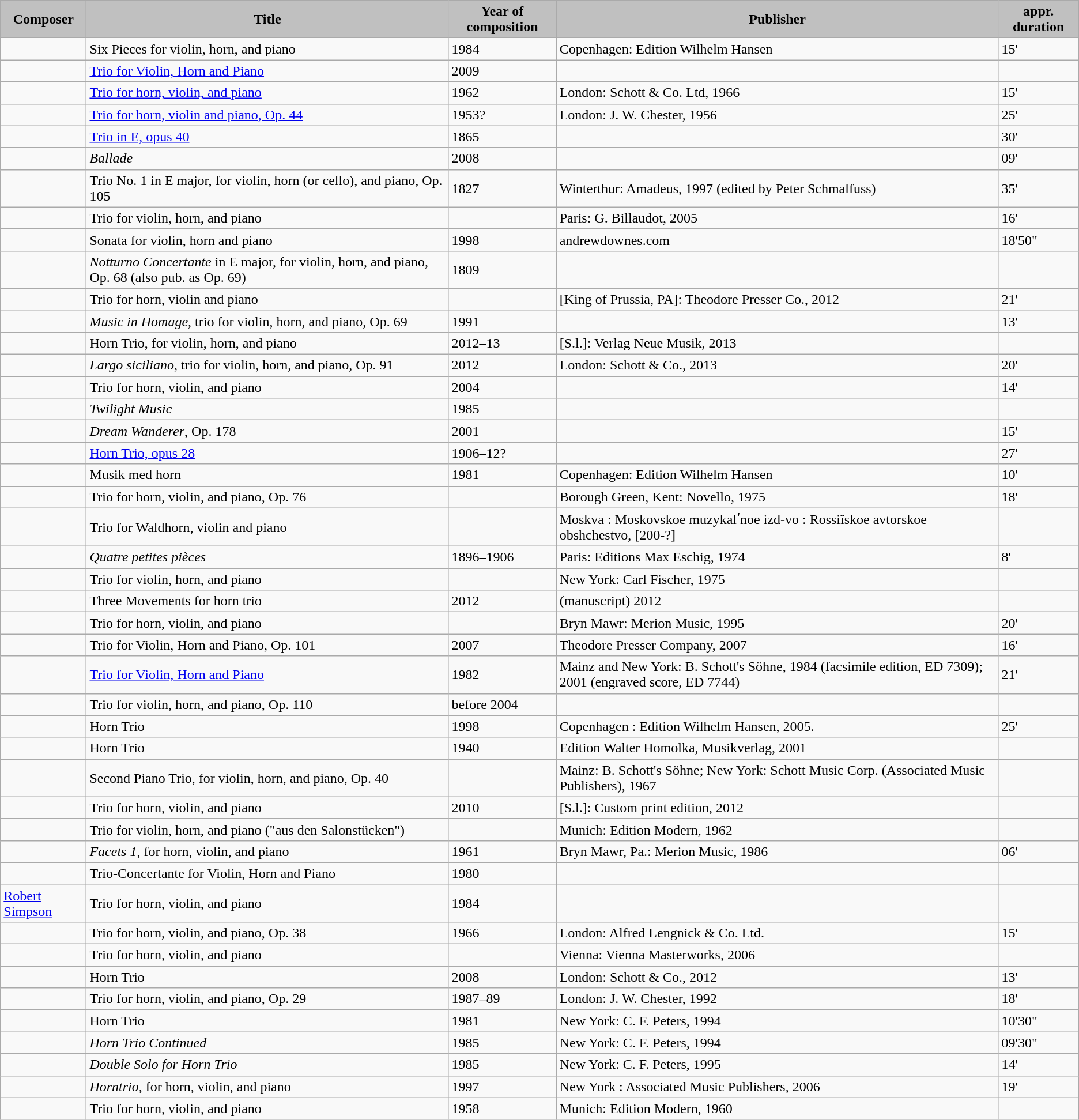<table class="wikitable sortable">
<tr>
<th style="background-color:silver;">Composer</th>
<th style="background-color:silver;">Title</th>
<th style="background-color:silver;">Year of composition</th>
<th style="background-color:silver;">Publisher</th>
<th style="background-color:silver;">appr. duration</th>
</tr>
<tr>
<td></td>
<td>Six Pieces for violin, horn, and piano</td>
<td>1984</td>
<td>Copenhagen: Edition Wilhelm Hansen</td>
<td>15'</td>
</tr>
<tr>
<td></td>
<td><a href='#'>Trio for Violin, Horn and Piano</a></td>
<td>2009</td>
<td></td>
<td></td>
</tr>
<tr>
<td></td>
<td><a href='#'>Trio for horn, violin, and piano</a></td>
<td>1962</td>
<td>London: Schott & Co. Ltd, 1966</td>
<td>15'</td>
</tr>
<tr>
<td></td>
<td><a href='#'>Trio for horn, violin and piano, Op. 44</a></td>
<td>1953?</td>
<td>London: J. W. Chester, 1956</td>
<td>25'</td>
</tr>
<tr>
<td></td>
<td><a href='#'>Trio in E, opus 40</a></td>
<td>1865</td>
<td></td>
<td>30'</td>
</tr>
<tr>
<td></td>
<td><em>Ballade</em></td>
<td>2008</td>
<td></td>
<td>09'</td>
</tr>
<tr>
<td></td>
<td>Trio No. 1 in E major, for violin, horn (or cello), and piano, Op. 105</td>
<td>1827</td>
<td>Winterthur: Amadeus, 1997 (edited by Peter Schmalfuss)</td>
<td>35'</td>
</tr>
<tr>
<td></td>
<td>Trio for violin, horn, and piano</td>
<td></td>
<td>Paris: G. Billaudot, 2005</td>
<td>16'</td>
</tr>
<tr>
<td></td>
<td>Sonata for violin, horn and piano</td>
<td>1998</td>
<td>andrewdownes.com</td>
<td>18'50"</td>
</tr>
<tr>
<td></td>
<td><em>Notturno Concertante</em> in E major, for violin, horn, and piano, Op. 68 (also pub. as Op. 69)</td>
<td>1809</td>
<td></td>
<td></td>
</tr>
<tr>
<td></td>
<td>Trio for horn, violin and piano</td>
<td></td>
<td>[King of Prussia, PA]: Theodore Presser Co., 2012</td>
<td>21'</td>
</tr>
<tr>
<td></td>
<td><em>Music in Homage</em>, trio for violin, horn, and piano, Op. 69</td>
<td>1991</td>
<td></td>
<td>13'</td>
</tr>
<tr>
<td></td>
<td>Horn Trio, for violin, horn, and piano</td>
<td>2012–13</td>
<td>[S.l.]: Verlag Neue Musik, 2013 </td>
<td></td>
</tr>
<tr>
<td></td>
<td><em>Largo siciliano</em>, trio for violin, horn, and piano, Op. 91</td>
<td>2012</td>
<td>London: Schott & Co., 2013</td>
<td>20'</td>
</tr>
<tr>
<td></td>
<td>Trio for horn, violin, and piano</td>
<td>2004</td>
<td></td>
<td>14'</td>
</tr>
<tr>
<td></td>
<td><em>Twilight Music</em></td>
<td>1985</td>
<td></td>
<td></td>
</tr>
<tr>
<td></td>
<td><em>Dream Wanderer</em>, Op. 178</td>
<td>2001</td>
<td></td>
<td>15'</td>
</tr>
<tr>
<td></td>
<td><a href='#'>Horn Trio, opus 28</a></td>
<td>1906–12?</td>
<td></td>
<td>27'</td>
</tr>
<tr>
<td></td>
<td>Musik med horn</td>
<td>1981</td>
<td>Copenhagen: Edition Wilhelm Hansen</td>
<td>10'</td>
</tr>
<tr>
<td></td>
<td>Trio for horn, violin, and piano, Op. 76</td>
<td></td>
<td>Borough Green, Kent: Novello, 1975</td>
<td>18'</td>
</tr>
<tr>
<td></td>
<td>Trio for Waldhorn, violin and piano</td>
<td></td>
<td>Moskva : Moskovskoe muzykalʹnoe izd-vo : Rossiĭskoe avtorskoe obshchestvo, [200-?]</td>
<td></td>
</tr>
<tr>
<td></td>
<td><em>Quatre petites pièces</em></td>
<td>1896–1906</td>
<td>Paris: Editions Max Eschig, 1974</td>
<td>8'</td>
</tr>
<tr>
<td></td>
<td>Trio for violin, horn, and piano</td>
<td></td>
<td>New York: Carl Fischer, 1975</td>
<td></td>
</tr>
<tr>
<td></td>
<td>Three Movements for horn trio</td>
<td>2012</td>
<td>(manuscript) 2012</td>
<td></td>
</tr>
<tr>
<td></td>
<td>Trio for horn, violin, and piano</td>
<td></td>
<td>Bryn Mawr: Merion Music, 1995</td>
<td>20'</td>
</tr>
<tr>
<td></td>
<td>Trio for Violin, Horn and Piano, Op. 101</td>
<td>2007</td>
<td>Theodore Presser Company, 2007</td>
<td>16'</td>
</tr>
<tr>
<td></td>
<td><a href='#'>Trio for Violin, Horn and Piano</a></td>
<td>1982</td>
<td>Mainz and New York: B. Schott's Söhne, 1984 (facsimile edition, ED 7309); 2001 (engraved score, ED 7744)</td>
<td>21'</td>
</tr>
<tr>
<td></td>
<td>Trio for violin, horn, and piano, Op. 110</td>
<td>before 2004</td>
<td></td>
<td></td>
</tr>
<tr>
<td></td>
<td>Horn Trio</td>
<td>1998</td>
<td>Copenhagen : Edition Wilhelm Hansen, 2005. </td>
<td>25'</td>
</tr>
<tr>
<td></td>
<td>Horn Trio</td>
<td>1940</td>
<td>Edition Walter Homolka, Musikverlag, 2001</td>
</tr>
<tr>
<td></td>
<td>Second Piano Trio, for violin, horn, and piano, Op. 40</td>
<td></td>
<td>Mainz: B. Schott's Söhne; New York: Schott Music Corp. (Associated Music Publishers), 1967</td>
<td></td>
</tr>
<tr>
<td></td>
<td>Trio for horn, violin, and piano</td>
<td>2010</td>
<td>[S.l.]: Custom print edition, 2012</td>
<td></td>
</tr>
<tr>
<td></td>
<td>Trio for violin, horn, and piano ("aus den Salonstücken")</td>
<td></td>
<td>Munich: Edition Modern, 1962</td>
<td></td>
</tr>
<tr>
<td></td>
<td><em>Facets 1</em>, for horn, violin, and piano</td>
<td>1961</td>
<td>Bryn Mawr, Pa.: Merion Music, 1986</td>
<td>06'</td>
</tr>
<tr>
<td></td>
<td>Trio-Concertante for Violin, Horn and Piano</td>
<td>1980</td>
<td></td>
<td></td>
</tr>
<tr>
<td><a href='#'>Robert Simpson</a></td>
<td>Trio for horn, violin, and piano</td>
<td>1984</td>
<td></td>
<td></td>
</tr>
<tr>
<td></td>
<td>Trio for horn, violin, and piano, Op. 38</td>
<td>1966</td>
<td>London: Alfred Lengnick & Co. Ltd.</td>
<td>15'</td>
</tr>
<tr>
<td></td>
<td>Trio for horn, violin, and piano</td>
<td></td>
<td>Vienna: Vienna Masterworks, 2006</td>
<td></td>
</tr>
<tr>
<td></td>
<td>Horn Trio</td>
<td>2008</td>
<td>London: Schott & Co., 2012</td>
<td>13'</td>
</tr>
<tr>
<td></td>
<td>Trio for horn, violin, and piano, Op. 29</td>
<td>1987–89</td>
<td>London: J. W. Chester, 1992</td>
<td>18'</td>
</tr>
<tr>
<td></td>
<td>Horn Trio</td>
<td>1981</td>
<td>New York: C. F. Peters, 1994</td>
<td>10'30"</td>
</tr>
<tr>
<td></td>
<td><em>Horn Trio Continued</em></td>
<td>1985</td>
<td>New York: C. F. Peters, 1994</td>
<td>09'30"</td>
</tr>
<tr>
<td></td>
<td><em>Double Solo for Horn Trio</em></td>
<td>1985</td>
<td>New York: C. F. Peters, 1995</td>
<td>14'</td>
</tr>
<tr>
<td></td>
<td><em>Horntrio</em>, for horn, violin, and piano</td>
<td>1997</td>
<td>New York : Associated Music Publishers, 2006</td>
<td>19'</td>
</tr>
<tr>
<td></td>
<td>Trio for horn, violin, and piano</td>
<td>1958</td>
<td>Munich: Edition Modern, 1960</td>
<td></td>
</tr>
</table>
